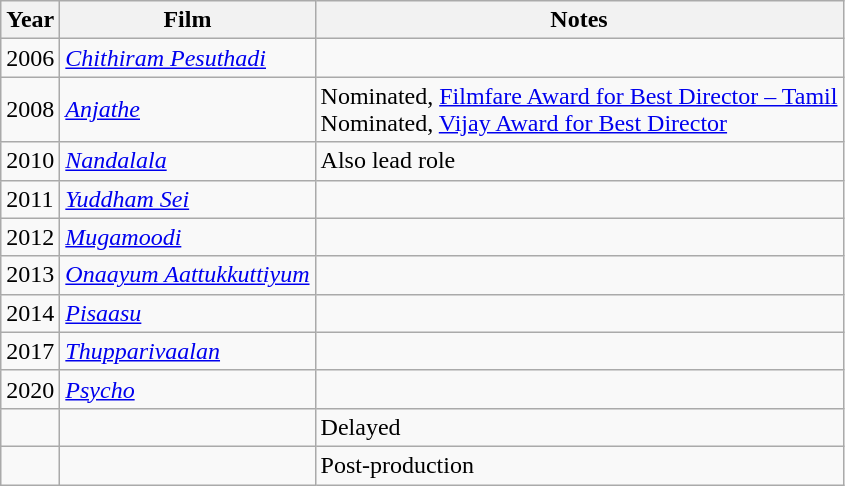<table class="wikitable sortable">
<tr>
<th scope="col">Year</th>
<th scope="col">Film</th>
<th class="unsortable" scope="col">Notes</th>
</tr>
<tr>
<td>2006</td>
<td><em><a href='#'>Chithiram Pesuthadi</a></em></td>
<td></td>
</tr>
<tr>
<td>2008</td>
<td><em><a href='#'>Anjathe</a></em></td>
<td>Nominated, <a href='#'>Filmfare Award for Best Director&nbsp;– Tamil</a><br>Nominated, <a href='#'>Vijay Award for Best Director</a></td>
</tr>
<tr>
<td>2010</td>
<td><em><a href='#'>Nandalala</a></em></td>
<td>Also lead role</td>
</tr>
<tr>
<td>2011</td>
<td><em><a href='#'>Yuddham Sei</a></em></td>
<td></td>
</tr>
<tr>
<td>2012</td>
<td><em><a href='#'>Mugamoodi</a></em></td>
<td></td>
</tr>
<tr>
<td>2013</td>
<td><em><a href='#'>Onaayum Aattukkuttiyum</a></em></td>
<td></td>
</tr>
<tr>
<td>2014</td>
<td><em><a href='#'>Pisaasu</a></em></td>
<td></td>
</tr>
<tr>
<td>2017</td>
<td><em><a href='#'>Thupparivaalan</a></em></td>
<td></td>
</tr>
<tr>
<td>2020</td>
<td><em><a href='#'>Psycho</a></em></td>
<td></td>
</tr>
<tr>
<td></td>
<td></td>
<td>Delayed</td>
</tr>
<tr>
<td></td>
<td></td>
<td>Post-production</td>
</tr>
</table>
